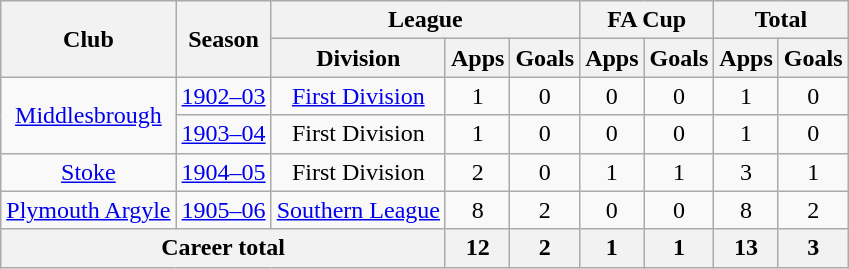<table class="wikitable" style="text-align: center;">
<tr>
<th rowspan="2">Club</th>
<th rowspan="2">Season</th>
<th colspan="3">League</th>
<th colspan="2">FA Cup</th>
<th colspan="2">Total</th>
</tr>
<tr>
<th>Division</th>
<th>Apps</th>
<th>Goals</th>
<th>Apps</th>
<th>Goals</th>
<th>Apps</th>
<th>Goals</th>
</tr>
<tr>
<td rowspan="2"><a href='#'>Middlesbrough</a></td>
<td><a href='#'>1902–03</a></td>
<td><a href='#'>First Division</a></td>
<td>1</td>
<td>0</td>
<td>0</td>
<td>0</td>
<td>1</td>
<td>0</td>
</tr>
<tr>
<td><a href='#'>1903–04</a></td>
<td>First Division</td>
<td>1</td>
<td>0</td>
<td>0</td>
<td>0</td>
<td>1</td>
<td>0</td>
</tr>
<tr>
<td><a href='#'>Stoke</a></td>
<td><a href='#'>1904–05</a></td>
<td>First Division</td>
<td>2</td>
<td>0</td>
<td>1</td>
<td>1</td>
<td>3</td>
<td>1</td>
</tr>
<tr>
<td><a href='#'>Plymouth Argyle</a></td>
<td><a href='#'>1905–06</a></td>
<td><a href='#'>Southern League</a></td>
<td>8</td>
<td>2</td>
<td>0</td>
<td>0</td>
<td>8</td>
<td>2</td>
</tr>
<tr>
<th colspan="3">Career total</th>
<th>12</th>
<th>2</th>
<th>1</th>
<th>1</th>
<th>13</th>
<th>3</th>
</tr>
</table>
